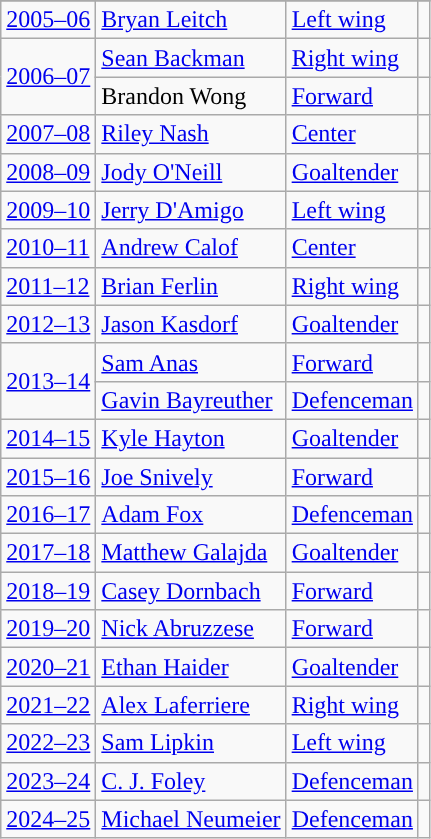<table class="wikitable sortable">
<tr>
</tr>
<tr>
<td><a href='#'>2005–06</a></td>
<td><a href='#'>Bryan Leitch</a></td>
<td><a href='#'>Left wing</a></td>
<td><strong><a href='#'></a></strong></td>
</tr>
<tr>
<td rowspan=2><a href='#'>2006–07</a></td>
<td><a href='#'>Sean Backman</a></td>
<td><a href='#'>Right wing</a></td>
<td><strong><a href='#'></a></strong></td>
</tr>
<tr>
<td>Brandon Wong</td>
<td><a href='#'>Forward</a></td>
<td><strong><a href='#'></a></strong></td>
</tr>
<tr>
<td><a href='#'>2007–08</a></td>
<td><a href='#'>Riley Nash</a></td>
<td><a href='#'>Center</a></td>
<td><strong><a href='#'></a></strong></td>
</tr>
<tr>
<td><a href='#'>2008–09</a></td>
<td><a href='#'>Jody O'Neill</a></td>
<td><a href='#'>Goaltender</a></td>
<td><strong><a href='#'></a></strong></td>
</tr>
<tr>
<td><a href='#'>2009–10</a></td>
<td><a href='#'>Jerry D'Amigo</a></td>
<td><a href='#'>Left wing</a></td>
<td><strong><a href='#'></a></strong></td>
</tr>
<tr>
<td><a href='#'>2010–11</a></td>
<td><a href='#'>Andrew Calof</a></td>
<td><a href='#'>Center</a></td>
<td><strong><a href='#'></a></strong></td>
</tr>
<tr>
<td><a href='#'>2011–12</a></td>
<td><a href='#'>Brian Ferlin</a></td>
<td><a href='#'>Right wing</a></td>
<td><strong><a href='#'></a></strong></td>
</tr>
<tr>
<td><a href='#'>2012–13</a></td>
<td><a href='#'>Jason Kasdorf</a></td>
<td><a href='#'>Goaltender</a></td>
<td><strong><a href='#'></a></strong></td>
</tr>
<tr>
<td rowspan=2><a href='#'>2013–14</a></td>
<td><a href='#'>Sam Anas</a></td>
<td><a href='#'>Forward</a></td>
<td><strong><a href='#'></a></strong></td>
</tr>
<tr>
<td><a href='#'>Gavin Bayreuther</a></td>
<td><a href='#'>Defenceman</a></td>
<td><strong><a href='#'></a></strong></td>
</tr>
<tr>
<td><a href='#'>2014–15</a></td>
<td><a href='#'>Kyle Hayton</a></td>
<td><a href='#'>Goaltender</a></td>
<td><strong><a href='#'></a></strong></td>
</tr>
<tr>
<td><a href='#'>2015–16</a></td>
<td><a href='#'>Joe Snively</a></td>
<td><a href='#'>Forward</a></td>
<td><strong><a href='#'></a></strong></td>
</tr>
<tr>
<td><a href='#'>2016–17</a></td>
<td><a href='#'>Adam Fox</a></td>
<td><a href='#'>Defenceman</a></td>
<td><strong><a href='#'></a></strong></td>
</tr>
<tr>
<td><a href='#'>2017–18</a></td>
<td><a href='#'>Matthew Galajda</a></td>
<td><a href='#'>Goaltender</a></td>
<td><strong><a href='#'></a></strong></td>
</tr>
<tr>
<td><a href='#'>2018–19</a></td>
<td><a href='#'>Casey Dornbach</a></td>
<td><a href='#'>Forward</a></td>
<td><strong><a href='#'></a></strong></td>
</tr>
<tr>
<td><a href='#'>2019–20</a></td>
<td><a href='#'>Nick Abruzzese</a></td>
<td><a href='#'>Forward</a></td>
<td><strong><a href='#'></a></strong></td>
</tr>
<tr>
<td><a href='#'>2020–21</a></td>
<td><a href='#'>Ethan Haider</a></td>
<td><a href='#'>Goaltender</a></td>
<td><strong><a href='#'></a></strong></td>
</tr>
<tr>
<td><a href='#'>2021–22</a></td>
<td><a href='#'>Alex Laferriere</a></td>
<td><a href='#'>Right wing</a></td>
<td><strong><a href='#'></a></strong></td>
</tr>
<tr>
<td><a href='#'>2022–23</a></td>
<td><a href='#'>Sam Lipkin</a></td>
<td><a href='#'>Left wing</a></td>
<td><strong><a href='#'></a></strong></td>
</tr>
<tr>
<td><a href='#'>2023–24</a></td>
<td><a href='#'>C. J. Foley</a></td>
<td><a href='#'>Defenceman</a></td>
<td><strong><a href='#'></a></strong></td>
</tr>
<tr>
<td><a href='#'>2024–25</a></td>
<td><a href='#'>Michael Neumeier</a></td>
<td><a href='#'>Defenceman</a></td>
<td><strong><a href='#'></a></strong></td>
</tr>
</table>
